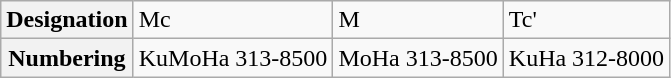<table class="wikitable">
<tr>
<th>Designation</th>
<td>Mc</td>
<td>M</td>
<td>Tc'</td>
</tr>
<tr>
<th>Numbering</th>
<td>KuMoHa 313-8500</td>
<td>MoHa 313-8500</td>
<td>KuHa 312-8000</td>
</tr>
</table>
